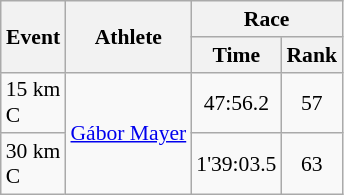<table class="wikitable" border="1" style="font-size:90%">
<tr>
<th rowspan=2>Event</th>
<th rowspan=2>Athlete</th>
<th colspan=2>Race</th>
</tr>
<tr>
<th>Time</th>
<th>Rank</th>
</tr>
<tr>
<td>15 km <br> C</td>
<td rowspan=2><a href='#'>Gábor Mayer</a></td>
<td align=center>47:56.2</td>
<td align=center>57</td>
</tr>
<tr>
<td>30 km <br> C</td>
<td align=center>1'39:03.5</td>
<td align=center>63</td>
</tr>
</table>
